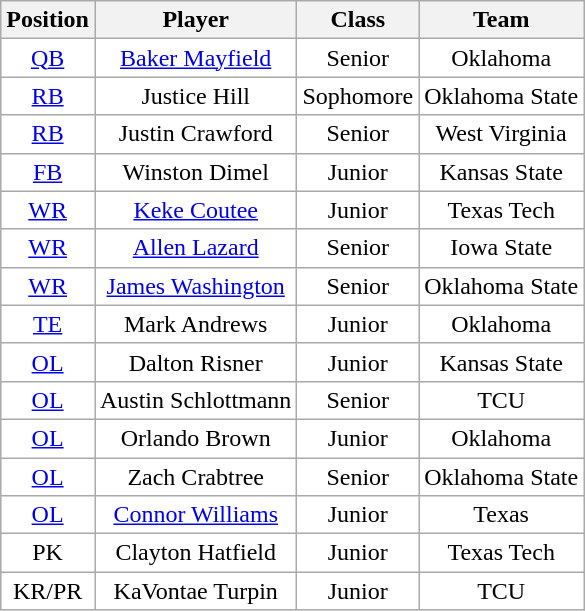<table class="wikitable sortable" border="1">
<tr>
<th>Position</th>
<th>Player</th>
<th>Class</th>
<th>Team</th>
</tr>
<tr>
<td style="text-align:center; background:white"><a href='#'>QB</a></td>
<td style="text-align:center; background:white"><a href='#'>Baker Mayfield</a></td>
<td style="text-align:center; background:white">Senior</td>
<td style="text-align:center; background:white">Oklahoma</td>
</tr>
<tr>
<td style="text-align:center; background:white"><a href='#'>RB</a></td>
<td style="text-align:center; background:white">Justice Hill</td>
<td style="text-align:center; background:white">Sophomore</td>
<td style="text-align:center; background:white">Oklahoma State</td>
</tr>
<tr>
<td style="text-align:center; background:white"><a href='#'>RB</a></td>
<td style="text-align:center; background:white">Justin Crawford</td>
<td style="text-align:center; background:white">Senior</td>
<td style="text-align:center; background:white">West Virginia</td>
</tr>
<tr>
<td style="text-align:center; background:white"><a href='#'>FB</a></td>
<td style="text-align:center; background:white">Winston Dimel</td>
<td style="text-align:center; background:white">Junior</td>
<td style="text-align:center; background:white">Kansas State</td>
</tr>
<tr>
<td style="text-align:center; background:white"><a href='#'>WR</a></td>
<td style="text-align:center; background:white"><a href='#'>Keke Coutee</a></td>
<td style="text-align:center; background:white">Junior</td>
<td style="text-align:center; background:white">Texas Tech</td>
</tr>
<tr>
<td style="text-align:center; background:white"><a href='#'>WR</a></td>
<td style="text-align:center; background:white"><a href='#'>Allen Lazard</a></td>
<td style="text-align:center; background:white">Senior</td>
<td style="text-align:center; background:white">Iowa State</td>
</tr>
<tr>
<td style="text-align:center; background:white"><a href='#'>WR</a></td>
<td style="text-align:center; background:white"><a href='#'>James Washington</a></td>
<td style="text-align:center; background:white">Senior</td>
<td style="text-align:center; background:white">Oklahoma State</td>
</tr>
<tr>
<td style="text-align:center; background:white"><a href='#'>TE</a></td>
<td style="text-align:center; background:white">Mark Andrews</td>
<td style="text-align:center; background:white">Junior</td>
<td style="text-align:center; background:white">Oklahoma</td>
</tr>
<tr>
<td style="text-align:center; background:white"><a href='#'>OL</a></td>
<td style="text-align:center; background:white">Dalton Risner</td>
<td style="text-align:center; background:white">Junior</td>
<td style="text-align:center; background:white">Kansas State</td>
</tr>
<tr>
<td style="text-align:center; background:white"><a href='#'>OL</a></td>
<td style="text-align:center; background:white">Austin Schlottmann</td>
<td style="text-align:center; background:white">Senior</td>
<td style="text-align:center; background:white">TCU</td>
</tr>
<tr>
<td style="text-align:center; background:white"><a href='#'>OL</a></td>
<td style="text-align:center; background:white">Orlando Brown</td>
<td style="text-align:center; background:white">Junior</td>
<td style="text-align:center; background:white">Oklahoma</td>
</tr>
<tr>
<td style="text-align:center; background:white"><a href='#'>OL</a></td>
<td style="text-align:center; background:white">Zach Crabtree</td>
<td style="text-align:center; background:white">Senior</td>
<td style="text-align:center; background:white">Oklahoma State</td>
</tr>
<tr>
<td style="text-align:center; background:white"><a href='#'>OL</a></td>
<td style="text-align:center; background:white"><a href='#'>Connor Williams</a></td>
<td style="text-align:center; background:white">Junior</td>
<td style="text-align:center; background:white">Texas</td>
</tr>
<tr>
<td style="text-align:center; background:white">PK</td>
<td style="text-align:center; background:white">Clayton Hatfield</td>
<td style="text-align:center; background:white">Junior</td>
<td style="text-align:center; background:white">Texas Tech</td>
</tr>
<tr>
<td style="text-align:center; background:white">KR/PR</td>
<td style="text-align:center; background:white">KaVontae Turpin</td>
<td style="text-align:center; background:white">Junior</td>
<td style="text-align:center; background:white">TCU</td>
</tr>
</table>
